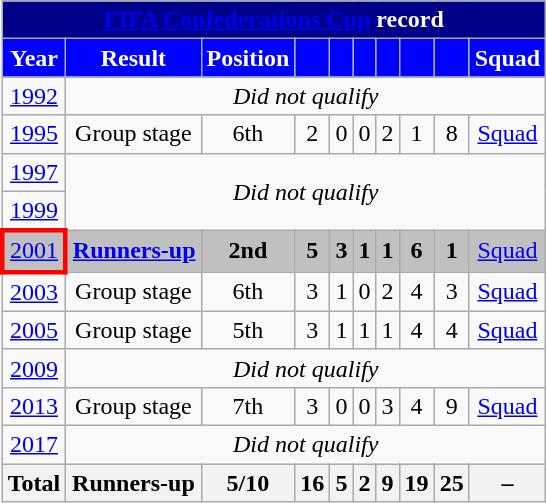<table class="wikitable" style="text-align: center;">
<tr>
<th colspan="10"style=background:darkblue;color:white><a href='#'>FIFA Confederations Cup</a> record</th>
</tr>
<tr>
<th style=background:blue;color:white>Year</th>
<th style=background:blue;color:white>Result</th>
<th style=background:blue;color:white>Position</th>
<th style=background:blue;color:white></th>
<th style=background:blue;color:white></th>
<th style=background:blue;color:white></th>
<th style=background:blue;color:white></th>
<th style=background:blue;color:white></th>
<th style=background:blue;color:white></th>
<th style=background:blue;color:white>Squad</th>
</tr>
<tr>
<td> <a href='#'>1992</a></td>
<td colspan=9><em>Did not qualify</em></td>
</tr>
<tr>
<td> <a href='#'>1995</a></td>
<td>Group stage</td>
<td>6th</td>
<td>2</td>
<td>0</td>
<td>0</td>
<td>2</td>
<td>1</td>
<td>8</td>
<td><a href='#'>Squad</a></td>
</tr>
<tr>
<td> <a href='#'>1997</a></td>
<td rowspan=2 colspan=9><em>Did not qualify</em></td>
</tr>
<tr>
<td> <a href='#'>1999</a></td>
</tr>
<tr style="background:Silver;">
<td style="border: 3px solid red">  <a href='#'>2001</a></td>
<td><strong><a href='#'>Runners-up</a></strong></td>
<td><strong>2nd</strong></td>
<td><strong>5</strong></td>
<td><strong>3</strong></td>
<td><strong>1</strong></td>
<td><strong>1</strong></td>
<td><strong>6</strong></td>
<td><strong>1</strong></td>
<td><a href='#'>Squad</a></td>
</tr>
<tr>
<td> <a href='#'>2003</a></td>
<td>Group stage</td>
<td>6th</td>
<td>3</td>
<td>1</td>
<td>0</td>
<td>2</td>
<td>4</td>
<td>3</td>
<td><a href='#'>Squad</a></td>
</tr>
<tr>
<td> <a href='#'>2005</a></td>
<td>Group stage</td>
<td>5th</td>
<td>3</td>
<td>1</td>
<td>1</td>
<td>1</td>
<td>4</td>
<td>4</td>
<td><a href='#'>Squad</a></td>
</tr>
<tr>
<td> <a href='#'>2009</a></td>
<td colspan=9><em>Did not qualify</em></td>
</tr>
<tr>
<td> <a href='#'>2013</a></td>
<td>Group stage</td>
<td>7th</td>
<td>3</td>
<td>0</td>
<td>0</td>
<td>3</td>
<td>4</td>
<td>9</td>
<td><a href='#'>Squad</a></td>
</tr>
<tr>
<td> <a href='#'>2017</a></td>
<td colspan="9"><em>Did not qualify</em></td>
</tr>
<tr>
<th>Total</th>
<th>Runners-up</th>
<th>5/10</th>
<th>16</th>
<th>5</th>
<th>2</th>
<th>9</th>
<th>19</th>
<th>25</th>
<th>–</th>
</tr>
</table>
